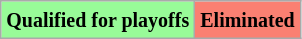<table class="wikitable">
<tr>
<td style="background:#98fb98;"><small><strong>Qualified for playoffs</strong></small></td>
<td style="background:salmon;"><small><strong>Eliminated</strong> </small></td>
</tr>
</table>
